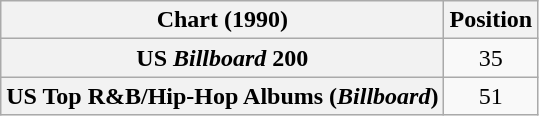<table class="wikitable sortable plainrowheaders" style="text-align:center">
<tr>
<th scope="col">Chart (1990)</th>
<th scope="col">Position</th>
</tr>
<tr>
<th scope="row">US <em>Billboard</em> 200</th>
<td>35</td>
</tr>
<tr>
<th scope="row">US Top R&B/Hip-Hop Albums (<em>Billboard</em>)</th>
<td>51</td>
</tr>
</table>
